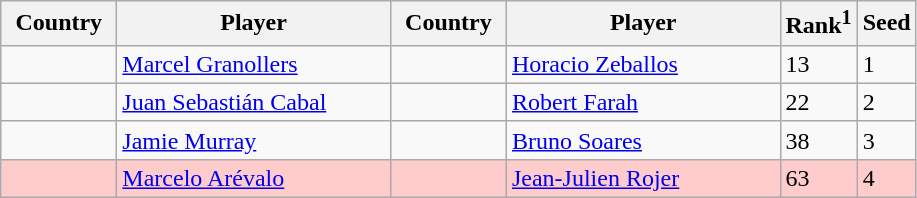<table class="sortable wikitable">
<tr>
<th width="70">Country</th>
<th width="175">Player</th>
<th width="70">Country</th>
<th width="175">Player</th>
<th>Rank<sup>1</sup></th>
<th>Seed</th>
</tr>
<tr>
<td></td>
<td><a href='#'>Marcel Granollers</a></td>
<td></td>
<td><a href='#'>Horacio Zeballos</a></td>
<td>13</td>
<td>1</td>
</tr>
<tr>
<td></td>
<td><a href='#'>Juan Sebastián Cabal</a></td>
<td></td>
<td><a href='#'>Robert Farah</a></td>
<td>22</td>
<td>2</td>
</tr>
<tr>
<td></td>
<td><a href='#'>Jamie Murray</a></td>
<td></td>
<td><a href='#'>Bruno Soares</a></td>
<td>38</td>
<td>3</td>
</tr>
<tr bgcolor=#fcc>
<td></td>
<td><a href='#'>Marcelo Arévalo</a></td>
<td></td>
<td><a href='#'>Jean-Julien Rojer</a></td>
<td>63</td>
<td>4</td>
</tr>
</table>
